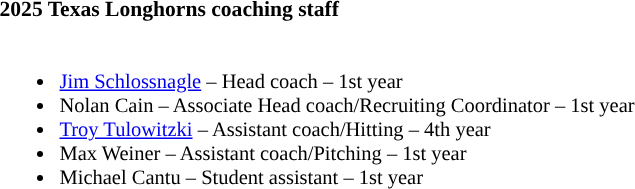<table class="toccolours" style="border-collapse:collapse; font-size:90%;">
<tr>
<td colspan="1"><strong>2025 Texas Longhorns coaching staff</strong></td>
</tr>
<tr>
<td style="text-align: left; font-size: 95%;" valign="top"><br><ul><li><a href='#'>Jim Schlossnagle</a> – Head coach – 1st year</li><li>Nolan Cain – Associate Head coach/Recruiting Coordinator – 1st year</li><li><a href='#'>Troy Tulowitzki</a> – Assistant coach/Hitting – 4th year</li><li>Max Weiner – Assistant coach/Pitching – 1st year</li><li>Michael Cantu – Student assistant – 1st year</li></ul></td>
</tr>
</table>
